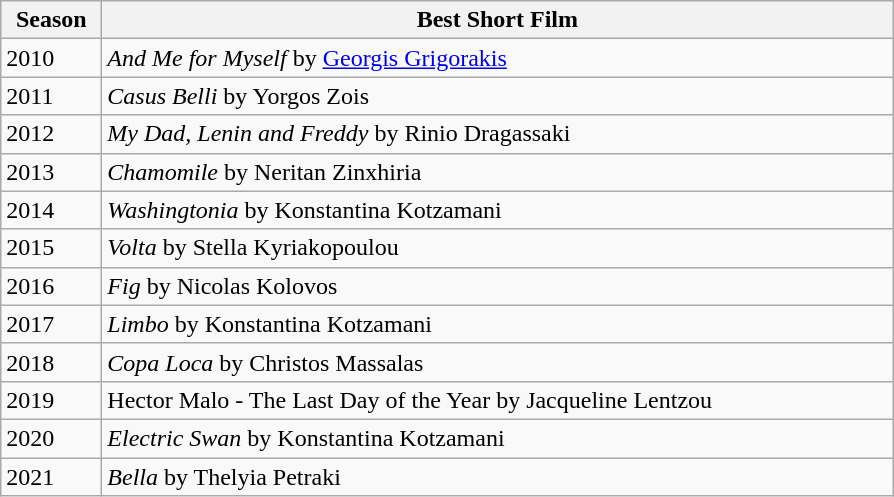<table class="wikitable" style="margin-right: 0;">
<tr text-align:center;">
<th style="width:60px;">Season</th>
<th style="width:520px;">Best Short Film</th>
</tr>
<tr>
<td>2010</td>
<td><em>And Me for Myself</em> by <a href='#'>Georgis Grigorakis</a></td>
</tr>
<tr>
<td>2011</td>
<td><em>Casus Belli</em> by Yorgos Zois</td>
</tr>
<tr>
<td>2012</td>
<td><em>My Dad, Lenin and Freddy</em> by Rinio Dragassaki</td>
</tr>
<tr>
<td>2013</td>
<td><em>Chamomile</em> by Neritan Zinxhiria</td>
</tr>
<tr>
<td>2014</td>
<td><em>Washingtonia</em> by Konstantina Kotzamani</td>
</tr>
<tr>
<td>2015</td>
<td><em>Volta</em> by Stella Kyriakopoulou</td>
</tr>
<tr>
<td>2016</td>
<td><em>Fig</em> by Nicolas Kolovos</td>
</tr>
<tr>
<td>2017</td>
<td><em>Limbo</em> by Konstantina Kotzamani</td>
</tr>
<tr>
<td>2018</td>
<td><em>Copa Loca</em> by Christos Massalas</td>
</tr>
<tr>
<td>2019</td>
<td>Hector Malo - The Last Day of the Year by Jacqueline Lentzou</td>
</tr>
<tr>
<td>2020</td>
<td><em>Electric Swan</em> by Konstantina Kotzamani</td>
</tr>
<tr>
<td>2021</td>
<td><em>Bella</em> by Thelyia Petraki</td>
</tr>
</table>
